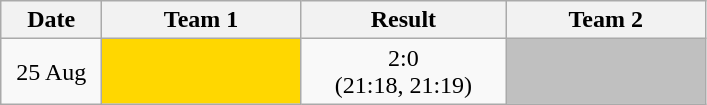<table class="wikitable" style="text-align:center">
<tr>
<th width=60>Date</th>
<th width=125>Team 1</th>
<th width=130>Result</th>
<th width=125>Team 2</th>
</tr>
<tr>
<td>25 Aug</td>
<td style="text-align:right;" bgcolor=gold></td>
<td>2:0 <br> (21:18, 21:19)</td>
<td style="text-align:left;" bgcolor=silver></td>
</tr>
</table>
